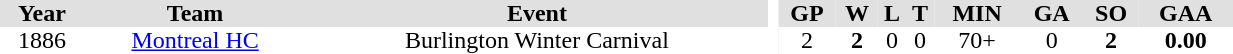<table border="0" cellpadding="0" cellspacing="0" style="width:65%;">
<tr>
<th colspan="3" style="background:#fff;"></th>
<th rowspan="99" style="background:#fff;"></th>
</tr>
<tr style="background:#e0e0e0; text-align:center;">
<th>Year</th>
<th>Team</th>
<th>Event</th>
<th rowspan="99" style="background:#fff;"> </th>
<th>GP</th>
<th>W</th>
<th>L</th>
<th>T</th>
<th>MIN</th>
<th>GA</th>
<th>SO</th>
<th>GAA</th>
</tr>
<tr style="text-align:center;">
<td>1886</td>
<td><a href='#'>Montreal HC</a></td>
<td>Burlington Winter Carnival</td>
<td>2</td>
<td><strong>2</strong></td>
<td>0</td>
<td>0</td>
<td>70+</td>
<td>0</td>
<td><strong>2</strong></td>
<td><strong>0.00</strong></td>
</tr>
</table>
